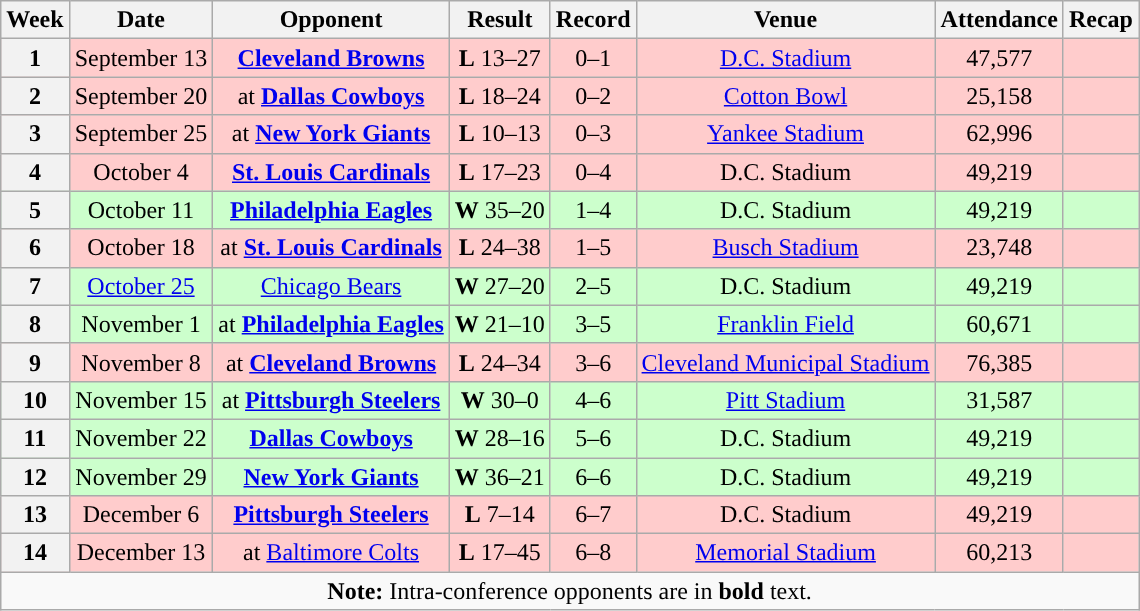<table class="wikitable" style="text-align:center">
<tr>
<th>Week</th>
<th>Date</th>
<th>Opponent</th>
<th>Result</th>
<th>Record</th>
<th>Venue</th>
<th>Attendance</th>
<th>Recap</th>
</tr>
<tr style="background:#fcc">
<th>1</th>
<td>September 13</td>
<td><strong><a href='#'>Cleveland Browns</a></strong></td>
<td><strong>L</strong> 13–27</td>
<td>0–1</td>
<td><a href='#'>D.C. Stadium</a></td>
<td>47,577</td>
<td></td>
</tr>
<tr style="background:#fcc">
<th>2</th>
<td>September 20</td>
<td>at <strong><a href='#'>Dallas Cowboys</a></strong></td>
<td><strong>L</strong> 18–24</td>
<td>0–2</td>
<td><a href='#'>Cotton Bowl</a></td>
<td>25,158</td>
<td></td>
</tr>
<tr style="background:#fcc">
<th>3</th>
<td>September 25</td>
<td>at <strong><a href='#'>New York Giants</a></strong></td>
<td><strong>L</strong> 10–13</td>
<td>0–3</td>
<td><a href='#'>Yankee Stadium</a></td>
<td>62,996</td>
<td></td>
</tr>
<tr style="background:#fcc">
<th>4</th>
<td>October 4</td>
<td><strong><a href='#'>St. Louis Cardinals</a></strong></td>
<td><strong>L</strong> 17–23</td>
<td>0–4</td>
<td>D.C. Stadium</td>
<td>49,219</td>
<td></td>
</tr>
<tr style="background:#cfc">
<th>5</th>
<td>October 11</td>
<td><strong><a href='#'>Philadelphia Eagles</a></strong></td>
<td><strong>W</strong> 35–20</td>
<td>1–4</td>
<td>D.C. Stadium</td>
<td>49,219</td>
<td></td>
</tr>
<tr style="background:#fcc">
<th>6</th>
<td>October 18</td>
<td>at <strong><a href='#'>St. Louis Cardinals</a></strong></td>
<td><strong>L</strong> 24–38</td>
<td>1–5</td>
<td><a href='#'>Busch Stadium</a></td>
<td>23,748</td>
<td></td>
</tr>
<tr style="background:#cfc">
<th>7</th>
<td><a href='#'>October 25</a></td>
<td><a href='#'>Chicago Bears</a></td>
<td><strong>W</strong> 27–20</td>
<td>2–5</td>
<td>D.C. Stadium</td>
<td>49,219</td>
<td></td>
</tr>
<tr style="background:#cfc">
<th>8</th>
<td>November 1</td>
<td>at <strong><a href='#'>Philadelphia Eagles</a></strong></td>
<td><strong>W</strong> 21–10</td>
<td>3–5</td>
<td><a href='#'>Franklin Field</a></td>
<td>60,671</td>
<td></td>
</tr>
<tr style="background:#fcc">
<th>9</th>
<td>November 8</td>
<td>at <strong><a href='#'>Cleveland Browns</a></strong></td>
<td><strong>L</strong> 24–34</td>
<td>3–6</td>
<td><a href='#'>Cleveland Municipal Stadium</a></td>
<td>76,385</td>
<td></td>
</tr>
<tr style="background:#cfc">
<th>10</th>
<td>November 15</td>
<td>at <strong><a href='#'>Pittsburgh Steelers</a></strong></td>
<td><strong>W</strong> 30–0</td>
<td>4–6</td>
<td><a href='#'>Pitt Stadium</a></td>
<td>31,587</td>
<td></td>
</tr>
<tr style="background:#cfc">
<th>11</th>
<td>November 22</td>
<td><strong><a href='#'>Dallas Cowboys</a></strong></td>
<td><strong>W</strong> 28–16</td>
<td>5–6</td>
<td>D.C. Stadium</td>
<td>49,219</td>
<td></td>
</tr>
<tr style="background:#cfc">
<th>12</th>
<td>November 29</td>
<td><strong><a href='#'>New York Giants</a></strong></td>
<td><strong>W</strong> 36–21</td>
<td>6–6</td>
<td>D.C. Stadium</td>
<td>49,219</td>
<td></td>
</tr>
<tr style="background:#fcc">
<th>13</th>
<td>December 6</td>
<td><strong><a href='#'>Pittsburgh Steelers</a></strong></td>
<td><strong>L</strong> 7–14</td>
<td>6–7</td>
<td>D.C. Stadium</td>
<td>49,219</td>
<td></td>
</tr>
<tr style="background:#fcc">
<th>14</th>
<td>December 13</td>
<td>at <a href='#'>Baltimore Colts</a></td>
<td><strong>L</strong> 17–45</td>
<td>6–8</td>
<td><a href='#'>Memorial Stadium</a></td>
<td>60,213</td>
<td></td>
</tr>
<tr>
<td colspan="8"><strong>Note:</strong> Intra-conference opponents are in <strong>bold</strong> text.</td>
</tr>
</table>
